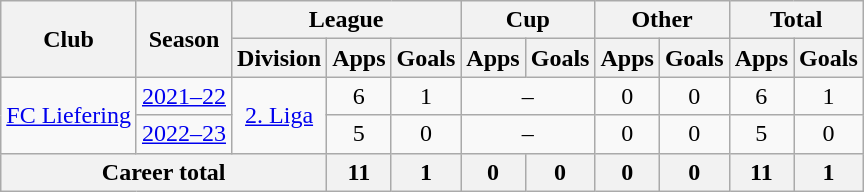<table class="wikitable" style="text-align: center">
<tr>
<th rowspan="2">Club</th>
<th rowspan="2">Season</th>
<th colspan="3">League</th>
<th colspan="2">Cup</th>
<th colspan="2">Other</th>
<th colspan="2">Total</th>
</tr>
<tr>
<th>Division</th>
<th>Apps</th>
<th>Goals</th>
<th>Apps</th>
<th>Goals</th>
<th>Apps</th>
<th>Goals</th>
<th>Apps</th>
<th>Goals</th>
</tr>
<tr>
<td rowspan="2"><a href='#'>FC Liefering</a></td>
<td><a href='#'>2021–22</a></td>
<td rowspan="2"><a href='#'>2. Liga</a></td>
<td>6</td>
<td>1</td>
<td colspan="2">–</td>
<td>0</td>
<td>0</td>
<td>6</td>
<td>1</td>
</tr>
<tr>
<td><a href='#'>2022–23</a></td>
<td>5</td>
<td>0</td>
<td colspan="2">–</td>
<td>0</td>
<td>0</td>
<td>5</td>
<td>0</td>
</tr>
<tr>
<th colspan=3>Career total</th>
<th>11</th>
<th>1</th>
<th>0</th>
<th>0</th>
<th>0</th>
<th>0</th>
<th>11</th>
<th>1</th>
</tr>
</table>
